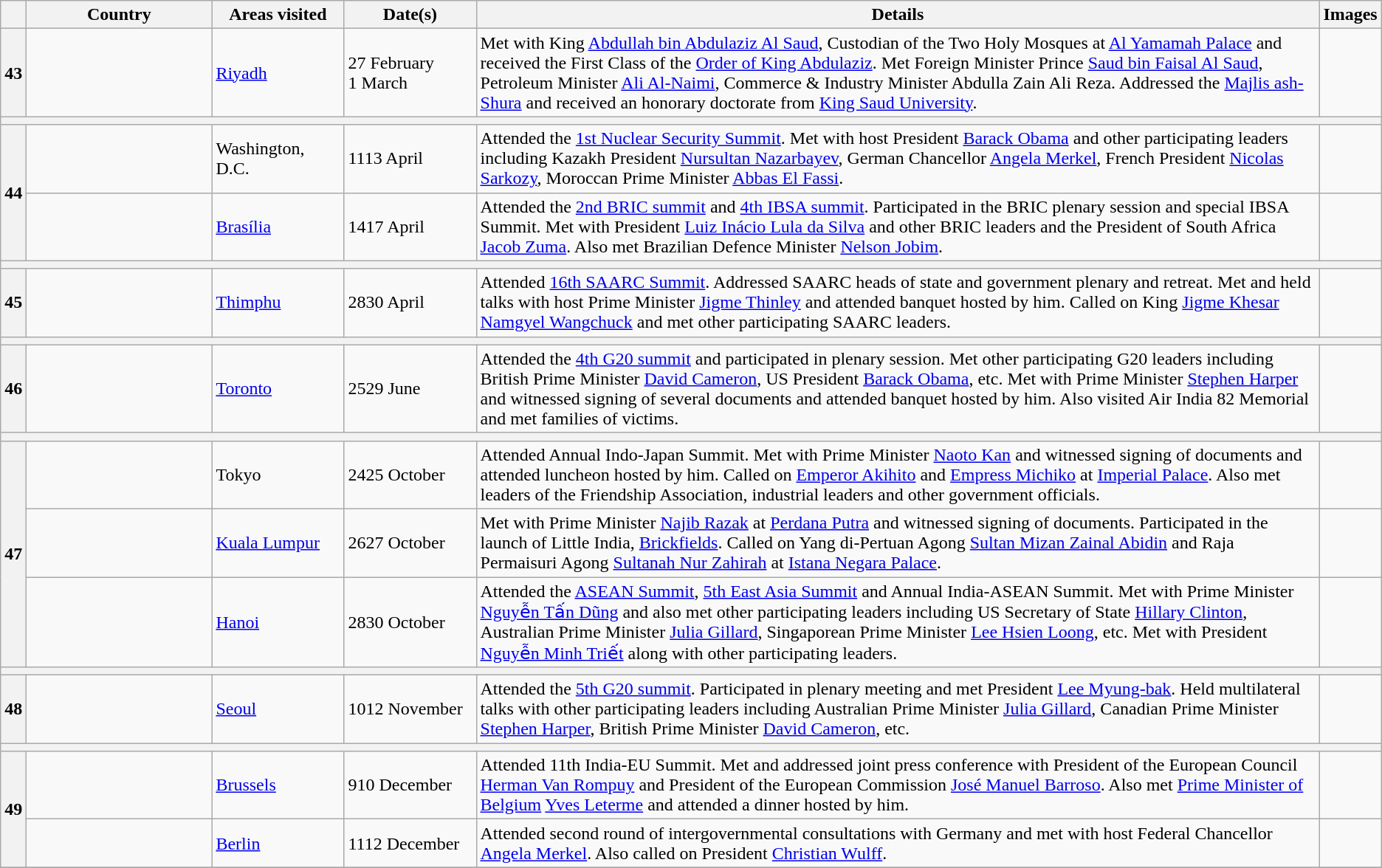<table class="wikitable outercollapse sortable">
<tr>
<th></th>
<th style="width:10em">Country</th>
<th style="width:7em">Areas visited</th>
<th style="width:7em">Date(s)</th>
<th class="unsortable">Details</th>
<th class="unsortable">Images</th>
</tr>
<tr>
<th>43</th>
<td></td>
<td><a href='#'>Riyadh</a></td>
<td>27 February<br>1 March</td>
<td>Met with King <a href='#'>Abdullah bin Abdulaziz Al Saud</a>, Custodian of the Two Holy Mosques at <a href='#'>Al Yamamah Palace</a> and received the First Class of the <a href='#'>Order of King Abdulaziz</a>. Met Foreign Minister Prince <a href='#'>Saud bin Faisal Al Saud</a>, Petroleum Minister <a href='#'>Ali Al-Naimi</a>, Commerce & Industry Minister Abdulla Zain Ali Reza. Addressed the <a href='#'>Majlis ash-Shura</a> and received an honorary doctorate from <a href='#'>King Saud University</a>.</td>
<td></td>
</tr>
<tr>
<th colspan="6"></th>
</tr>
<tr>
<th rowspan="2">44</th>
<td></td>
<td>Washington, D.C.</td>
<td>1113 April</td>
<td>Attended the <a href='#'>1st Nuclear Security Summit</a>. Met with host President <a href='#'>Barack Obama</a> and other participating leaders including Kazakh President <a href='#'>Nursultan Nazarbayev</a>, German Chancellor <a href='#'>Angela Merkel</a>, French President <a href='#'>Nicolas Sarkozy</a>, Moroccan Prime Minister <a href='#'>Abbas El Fassi</a>.</td>
<td></td>
</tr>
<tr>
<td></td>
<td><a href='#'>Brasília</a></td>
<td>1417 April</td>
<td>Attended the <a href='#'>2nd BRIC summit</a> and <a href='#'>4th IBSA summit</a>. Participated in the BRIC plenary session and special IBSA Summit. Met with President <a href='#'>Luiz Inácio Lula da Silva</a> and other BRIC leaders and the President of South Africa <a href='#'>Jacob Zuma</a>. Also met Brazilian Defence Minister <a href='#'>Nelson Jobim</a>.</td>
<td></td>
</tr>
<tr>
<th colspan="6"></th>
</tr>
<tr>
<th>45</th>
<td></td>
<td><a href='#'>Thimphu</a></td>
<td>2830 April</td>
<td>Attended <a href='#'>16th SAARC Summit</a>. Addressed SAARC heads of state and government plenary and retreat. Met and held talks with host Prime Minister <a href='#'>Jigme Thinley</a> and attended banquet hosted by him. Called on King <a href='#'>Jigme Khesar Namgyel Wangchuck</a> and met other participating SAARC leaders.</td>
<td></td>
</tr>
<tr>
<th colspan="6"></th>
</tr>
<tr>
<th>46</th>
<td></td>
<td><a href='#'>Toronto</a></td>
<td>2529 June</td>
<td>Attended the <a href='#'>4th G20 summit</a> and participated in plenary session. Met other participating G20 leaders including British Prime Minister <a href='#'>David Cameron</a>, US President <a href='#'>Barack Obama</a>, etc. Met with Prime Minister <a href='#'>Stephen Harper</a> and witnessed signing of several documents and attended banquet hosted by him. Also visited Air India 82 Memorial and met families of victims.</td>
<td></td>
</tr>
<tr>
<th colspan="6"></th>
</tr>
<tr>
<th rowspan="3">47</th>
<td></td>
<td>Tokyo</td>
<td>2425 October</td>
<td>Attended Annual Indo-Japan Summit. Met with Prime Minister <a href='#'>Naoto Kan</a> and witnessed signing of documents and attended luncheon hosted by him. Called on <a href='#'>Emperor Akihito</a> and <a href='#'>Empress Michiko</a> at <a href='#'>Imperial Palace</a>. Also met leaders of the Friendship Association, industrial leaders and other government officials.</td>
<td></td>
</tr>
<tr>
<td></td>
<td><a href='#'>Kuala Lumpur</a></td>
<td>2627 October</td>
<td>Met with Prime Minister <a href='#'>Najib Razak</a> at <a href='#'>Perdana Putra</a> and witnessed signing of documents. Participated in the launch of Little India, <a href='#'>Brickfields</a>. Called on Yang di-Pertuan Agong <a href='#'>Sultan Mizan Zainal Abidin</a> and Raja Permaisuri Agong <a href='#'>Sultanah Nur Zahirah</a> at <a href='#'>Istana Negara Palace</a>.</td>
<td></td>
</tr>
<tr>
<td></td>
<td><a href='#'>Hanoi</a></td>
<td>2830 October</td>
<td>Attended the <a href='#'>ASEAN Summit</a>, <a href='#'>5th East Asia Summit</a> and Annual India-ASEAN Summit. Met with Prime Minister <a href='#'>Nguyễn Tấn Dũng</a> and also met other participating leaders including US Secretary of State <a href='#'>Hillary Clinton</a>, Australian Prime Minister <a href='#'>Julia Gillard</a>, Singaporean Prime Minister <a href='#'>Lee Hsien Loong</a>, etc. Met with President <a href='#'>Nguyễn Minh Triết</a> along with other participating leaders.</td>
<td></td>
</tr>
<tr>
<th colspan="6"></th>
</tr>
<tr>
<th>48</th>
<td></td>
<td><a href='#'>Seoul</a></td>
<td>1012 November</td>
<td>Attended the <a href='#'>5th G20 summit</a>. Participated in plenary meeting and met President <a href='#'>Lee Myung-bak</a>. Held multilateral talks with other participating leaders including Australian Prime Minister <a href='#'>Julia Gillard</a>, Canadian Prime Minister <a href='#'>Stephen Harper</a>, British Prime Minister <a href='#'>David Cameron</a>, etc.</td>
<td></td>
</tr>
<tr>
<th colspan="6"></th>
</tr>
<tr>
<th rowspan="2">49</th>
<td></td>
<td><a href='#'>Brussels</a></td>
<td>910 December</td>
<td>Attended 11th India-EU Summit. Met and addressed joint press conference with President of the European Council <a href='#'>Herman Van Rompuy</a> and President of the European Commission <a href='#'>José Manuel Barroso</a>. Also met <a href='#'>Prime Minister of Belgium</a> <a href='#'>Yves Leterme</a> and attended a dinner hosted by him.</td>
<td></td>
</tr>
<tr>
<td></td>
<td><a href='#'>Berlin</a></td>
<td>1112 December</td>
<td>Attended second round of intergovernmental consultations with Germany and met with host Federal Chancellor <a href='#'>Angela Merkel</a>. Also called on President <a href='#'>Christian Wulff</a>.</td>
<td></td>
</tr>
<tr>
</tr>
</table>
